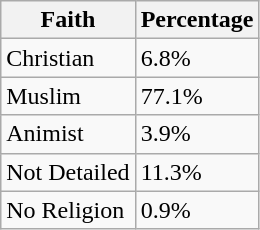<table class="wikitable">
<tr>
<th>Faith</th>
<th>Percentage</th>
</tr>
<tr>
<td>Christian</td>
<td>6.8%</td>
</tr>
<tr>
<td>Muslim</td>
<td>77.1%</td>
</tr>
<tr>
<td>Animist</td>
<td>3.9%</td>
</tr>
<tr>
<td>Not Detailed</td>
<td>11.3%</td>
</tr>
<tr>
<td>No Religion</td>
<td>0.9%</td>
</tr>
</table>
